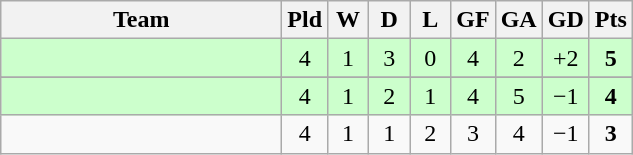<table class="wikitable" style="text-align:center;">
<tr>
<th width=180>Team</th>
<th width=20>Pld</th>
<th width=20>W</th>
<th width=20>D</th>
<th width=20>L</th>
<th width=20>GF</th>
<th width=20>GA</th>
<th width=20>GD</th>
<th width=20>Pts</th>
</tr>
<tr bgcolor="ccffcc">
<td align="left"></td>
<td>4</td>
<td>1</td>
<td>3</td>
<td>0</td>
<td>4</td>
<td>2</td>
<td>+2</td>
<td><strong>5</strong></td>
</tr>
<tr>
</tr>
<tr bgcolor="ccffcc">
<td align="left"></td>
<td>4</td>
<td>1</td>
<td>2</td>
<td>1</td>
<td>4</td>
<td>5</td>
<td>−1</td>
<td><strong>4</strong></td>
</tr>
<tr>
<td align="left"></td>
<td>4</td>
<td>1</td>
<td>1</td>
<td>2</td>
<td>3</td>
<td>4</td>
<td>−1</td>
<td><strong>3</strong></td>
</tr>
</table>
